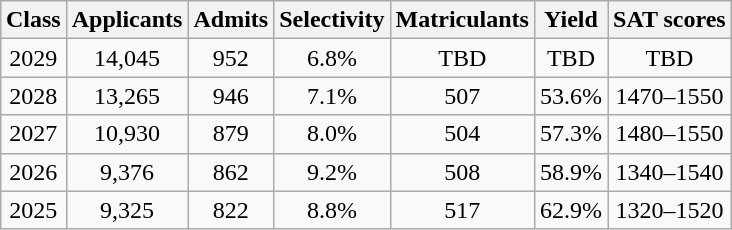<table style="float:right; margin:10px; text-align:center; margin:auto;" class="wikitable">
<tr>
<th>Class</th>
<th>Applicants</th>
<th>Admits</th>
<th>Selectivity</th>
<th>Matriculants</th>
<th>Yield</th>
<th>SAT scores</th>
</tr>
<tr>
<td>2029</td>
<td>14,045</td>
<td>952</td>
<td>6.8%</td>
<td>TBD</td>
<td>TBD</td>
<td>TBD</td>
</tr>
<tr>
<td>2028</td>
<td>13,265</td>
<td>946</td>
<td>7.1%</td>
<td>507</td>
<td>53.6%</td>
<td>1470–1550</td>
</tr>
<tr>
<td>2027</td>
<td>10,930</td>
<td>879</td>
<td>8.0%</td>
<td>504</td>
<td>57.3%</td>
<td>1480–1550</td>
</tr>
<tr>
<td>2026</td>
<td>9,376</td>
<td>862</td>
<td>9.2%</td>
<td>508</td>
<td>58.9%</td>
<td>1340–1540</td>
</tr>
<tr>
<td>2025</td>
<td>9,325</td>
<td>822</td>
<td>8.8%</td>
<td>517</td>
<td>62.9%</td>
<td>1320–1520</td>
</tr>
</table>
